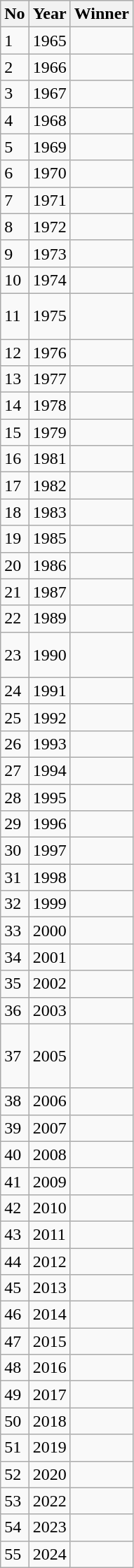<table class="sortable wikitable">
<tr>
<th>No</th>
<th>Year</th>
<th>Winner</th>
</tr>
<tr>
<td>1</td>
<td>1965</td>
<td></td>
</tr>
<tr>
<td>2</td>
<td>1966</td>
<td><br> </td>
</tr>
<tr>
<td>3</td>
<td>1967</td>
<td></td>
</tr>
<tr>
<td>4</td>
<td>1968</td>
<td></td>
</tr>
<tr>
<td>5</td>
<td>1969</td>
<td></td>
</tr>
<tr>
<td>6</td>
<td>1970</td>
<td></td>
</tr>
<tr>
<td>7</td>
<td>1971</td>
<td></td>
</tr>
<tr>
<td>8</td>
<td>1972</td>
<td><br></td>
</tr>
<tr>
<td>9</td>
<td>1973</td>
<td></td>
</tr>
<tr>
<td>10</td>
<td>1974</td>
<td></td>
</tr>
<tr>
<td>11</td>
<td>1975</td>
<td><br><br></td>
</tr>
<tr>
<td>12</td>
<td>1976</td>
<td></td>
</tr>
<tr>
<td>13</td>
<td>1977</td>
<td><br></td>
</tr>
<tr>
<td>14</td>
<td>1978</td>
<td></td>
</tr>
<tr>
<td>15</td>
<td>1979</td>
<td></td>
</tr>
<tr>
<td>16</td>
<td>1981</td>
<td></td>
</tr>
<tr>
<td>17</td>
<td>1982</td>
<td></td>
</tr>
<tr>
<td>18</td>
<td>1983</td>
<td></td>
</tr>
<tr>
<td>19</td>
<td>1985</td>
<td></td>
</tr>
<tr>
<td>20</td>
<td>1986</td>
<td></td>
</tr>
<tr>
<td>21</td>
<td>1987</td>
<td><br></td>
</tr>
<tr>
<td>22</td>
<td>1989</td>
<td></td>
</tr>
<tr>
<td>23</td>
<td>1990</td>
<td><br><br></td>
</tr>
<tr>
<td>24</td>
<td>1991</td>
<td></td>
</tr>
<tr>
<td>25</td>
<td>1992</td>
<td></td>
</tr>
<tr>
<td>26</td>
<td>1993</td>
<td></td>
</tr>
<tr>
<td>27</td>
<td>1994</td>
<td></td>
</tr>
<tr>
<td>28</td>
<td>1995</td>
<td></td>
</tr>
<tr>
<td>29</td>
<td>1996</td>
<td></td>
</tr>
<tr>
<td>30</td>
<td>1997</td>
<td></td>
</tr>
<tr>
<td>31</td>
<td>1998</td>
<td></td>
</tr>
<tr>
<td>32</td>
<td>1999</td>
<td></td>
</tr>
<tr>
<td>33</td>
<td>2000</td>
<td></td>
</tr>
<tr>
<td>34</td>
<td>2001</td>
<td></td>
</tr>
<tr>
<td>35</td>
<td>2002</td>
<td></td>
</tr>
<tr>
<td>36</td>
<td>2003</td>
<td></td>
</tr>
<tr>
<td>37</td>
<td>2005</td>
<td><br><br><br></td>
</tr>
<tr>
<td>38</td>
<td>2006</td>
<td></td>
</tr>
<tr>
<td>39</td>
<td>2007</td>
<td></td>
</tr>
<tr>
<td>40</td>
<td>2008</td>
<td></td>
</tr>
<tr>
<td>41</td>
<td>2009</td>
<td></td>
</tr>
<tr>
<td>42</td>
<td>2010</td>
<td></td>
</tr>
<tr>
<td>43</td>
<td>2011</td>
<td></td>
</tr>
<tr>
<td>44</td>
<td>2012</td>
<td></td>
</tr>
<tr>
<td>45</td>
<td>2013</td>
<td></td>
</tr>
<tr>
<td>46</td>
<td>2014</td>
<td></td>
</tr>
<tr>
<td>47</td>
<td>2015</td>
<td></td>
</tr>
<tr>
<td>48</td>
<td>2016</td>
<td></td>
</tr>
<tr>
<td>49</td>
<td>2017</td>
<td></td>
</tr>
<tr>
<td>50</td>
<td>2018</td>
<td></td>
</tr>
<tr>
<td>51</td>
<td>2019</td>
<td></td>
</tr>
<tr>
<td>52</td>
<td>2020</td>
<td></td>
</tr>
<tr>
<td>53</td>
<td>2022</td>
<td></td>
</tr>
<tr>
<td>54</td>
<td>2023</td>
<td></td>
</tr>
<tr>
<td>55</td>
<td>2024</td>
<td></td>
</tr>
</table>
